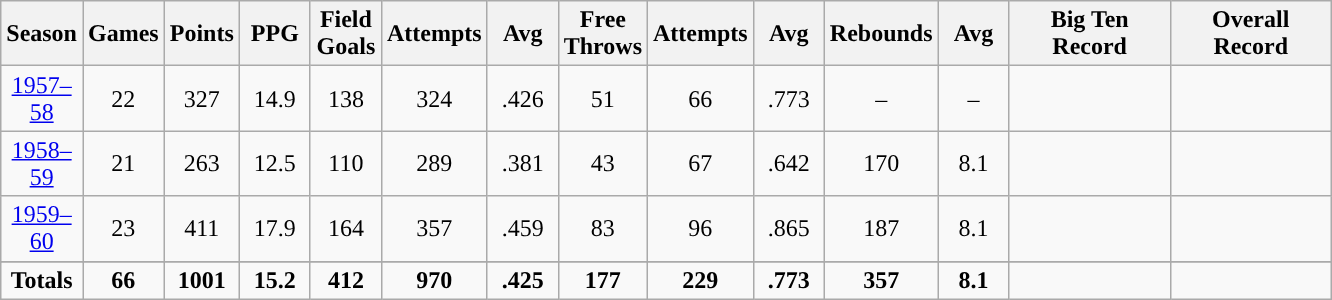<table class="wikitable sortable" style="text-align:center">
<tr>
<th width=40px>Season</th>
<th width=40px>Games</th>
<th width=40px>Points</th>
<th width=40px>PPG</th>
<th width=40px>Field Goals</th>
<th width=40px>Attempts</th>
<th width=40px>Avg</th>
<th width=40px>Free Throws</th>
<th width=40px>Attempts</th>
<th width=40px>Avg</th>
<th width=40px>Rebounds</th>
<th width=40px>Avg</th>
<th width=100px>Big Ten <br>Record</th>
<th width=100px>Overall <br>Record</th>
</tr>
<tr>
<td><a href='#'>1957–58</a></td>
<td>22</td>
<td>327</td>
<td>14.9</td>
<td>138</td>
<td>324</td>
<td>.426</td>
<td>51</td>
<td>66</td>
<td>.773</td>
<td>–</td>
<td>–</td>
<td></td>
<td></td>
</tr>
<tr>
<td><a href='#'>1958–59</a></td>
<td>21</td>
<td>263</td>
<td>12.5</td>
<td>110</td>
<td>289</td>
<td>.381</td>
<td>43</td>
<td>67</td>
<td>.642</td>
<td>170</td>
<td>8.1</td>
<td></td>
<td></td>
</tr>
<tr>
<td><a href='#'>1959–60</a></td>
<td>23</td>
<td>411</td>
<td>17.9</td>
<td>164</td>
<td>357</td>
<td>.459</td>
<td>83</td>
<td>96</td>
<td>.865</td>
<td>187</td>
<td>8.1</td>
<td></td>
<td></td>
</tr>
<tr>
</tr>
<tr class="sortbottom">
<td><strong>Totals</strong></td>
<td><strong>66</strong></td>
<td><strong>1001</strong></td>
<td><strong>15.2</strong></td>
<td><strong>412</strong></td>
<td><strong>970</strong></td>
<td><strong>.425</strong></td>
<td><strong>177</strong></td>
<td><strong>229</strong></td>
<td><strong>.773</strong></td>
<td><strong>357</strong></td>
<td><strong>8.1</strong></td>
<td><strong></strong></td>
<td><strong></strong></td>
</tr>
</table>
